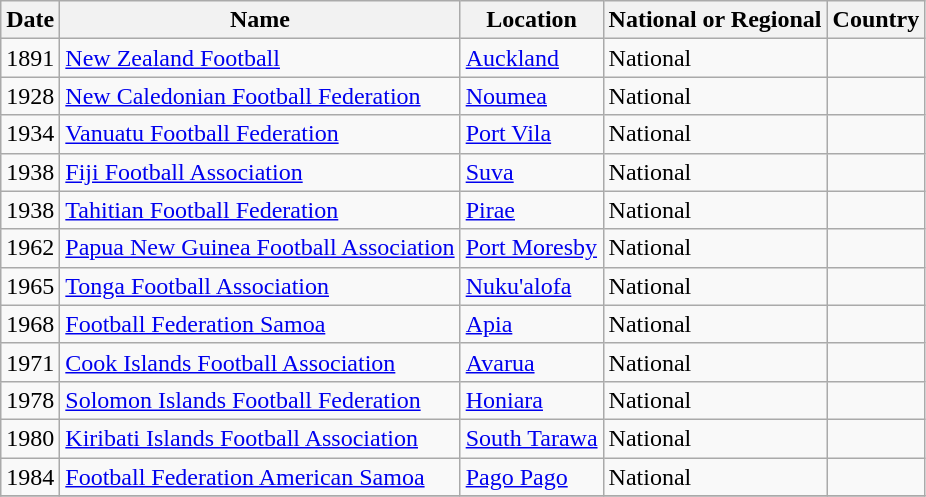<table class="sortable wikitable">
<tr>
<th>Date</th>
<th>Name</th>
<th>Location</th>
<th>National or Regional</th>
<th>Country</th>
</tr>
<tr>
<td>1891</td>
<td><a href='#'>New Zealand Football</a></td>
<td><a href='#'>Auckland</a></td>
<td>National</td>
<td></td>
</tr>
<tr>
<td>1928</td>
<td><a href='#'>New Caledonian Football Federation</a></td>
<td><a href='#'>Noumea</a></td>
<td>National</td>
<td></td>
</tr>
<tr>
<td>1934</td>
<td><a href='#'>Vanuatu Football Federation</a></td>
<td><a href='#'>Port Vila</a></td>
<td>National</td>
<td></td>
</tr>
<tr>
<td>1938</td>
<td><a href='#'>Fiji Football Association</a></td>
<td><a href='#'>Suva</a></td>
<td>National</td>
<td></td>
</tr>
<tr>
<td>1938</td>
<td><a href='#'>Tahitian Football Federation</a></td>
<td><a href='#'>Pirae</a></td>
<td>National</td>
<td></td>
</tr>
<tr>
<td>1962</td>
<td><a href='#'>Papua New Guinea Football Association</a></td>
<td><a href='#'>Port Moresby</a></td>
<td>National</td>
<td></td>
</tr>
<tr>
<td>1965</td>
<td><a href='#'>Tonga Football Association</a></td>
<td><a href='#'>Nuku'alofa</a></td>
<td>National</td>
<td></td>
</tr>
<tr>
<td>1968</td>
<td><a href='#'>Football Federation Samoa</a></td>
<td><a href='#'>Apia</a></td>
<td>National</td>
<td></td>
</tr>
<tr>
<td>1971</td>
<td><a href='#'>Cook Islands Football Association</a></td>
<td><a href='#'>Avarua</a></td>
<td>National</td>
<td></td>
</tr>
<tr>
<td>1978</td>
<td><a href='#'>Solomon Islands Football Federation</a></td>
<td><a href='#'>Honiara</a></td>
<td>National</td>
<td></td>
</tr>
<tr>
<td>1980</td>
<td><a href='#'>Kiribati Islands Football Association</a></td>
<td><a href='#'>South Tarawa</a></td>
<td>National</td>
<td></td>
</tr>
<tr>
<td>1984</td>
<td><a href='#'>Football Federation American Samoa</a></td>
<td><a href='#'>Pago Pago</a></td>
<td>National</td>
<td></td>
</tr>
<tr>
</tr>
</table>
